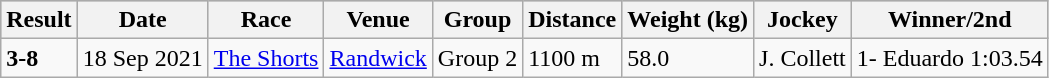<table class="wikitable">
<tr style="background:silver; color:black">
<th>Result</th>
<th>Date</th>
<th>Race</th>
<th>Venue</th>
<th>Group</th>
<th>Distance</th>
<th>Weight (kg)</th>
<th>Jockey</th>
<th>Winner/2nd</th>
</tr>
<tr>
<td><strong>3-8</strong></td>
<td>18 Sep 2021</td>
<td><a href='#'>The Shorts</a></td>
<td><a href='#'>Randwick</a></td>
<td>Group 2</td>
<td>1100 m</td>
<td>58.0</td>
<td>J. Collett</td>
<td>1- Eduardo 1:03.54</td>
</tr>
</table>
